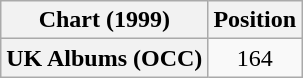<table class="wikitable plainrowheaders">
<tr>
<th>Chart (1999)</th>
<th>Position</th>
</tr>
<tr>
<th scope="row">UK Albums (OCC)</th>
<td align="center">164</td>
</tr>
</table>
